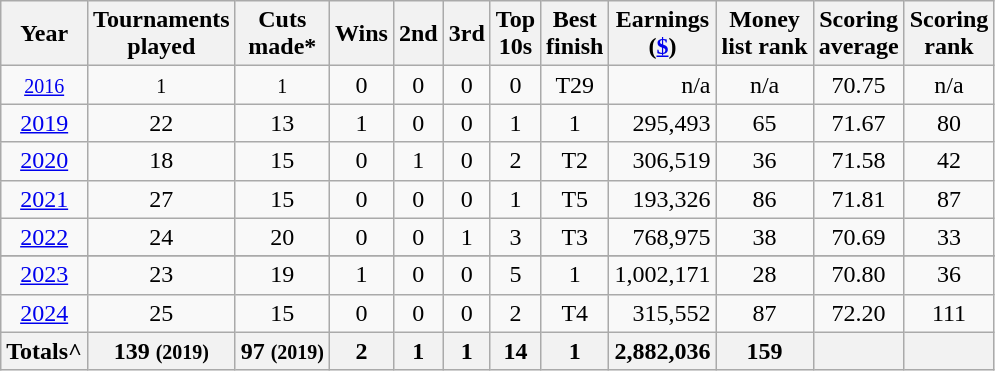<table class="wikitable" style="text-align:center;">
<tr>
<th>Year</th>
<th>Tournaments <br>played</th>
<th>Cuts <br>made*</th>
<th>Wins</th>
<th>2nd</th>
<th>3rd</th>
<th>Top <br>10s</th>
<th>Best <br>finish</th>
<th>Earnings<br>(<a href='#'>$</a>)</th>
<th>Money<br>list rank</th>
<th>Scoring <br> average</th>
<th>Scoring<br>rank</th>
</tr>
<tr>
<td><small><a href='#'>2016</a></small></td>
<td><small>1</small></td>
<td><small>1</small></td>
<td>0</td>
<td>0</td>
<td>0</td>
<td>0</td>
<td>T29</td>
<td align=right>n/a</td>
<td>n/a</td>
<td>70.75</td>
<td>n/a</td>
</tr>
<tr>
<td><a href='#'>2019</a></td>
<td>22</td>
<td>13</td>
<td>1</td>
<td>0</td>
<td>0</td>
<td>1</td>
<td>1</td>
<td align=right>295,493</td>
<td>65</td>
<td>71.67</td>
<td>80</td>
</tr>
<tr>
<td><a href='#'>2020</a></td>
<td>18</td>
<td>15</td>
<td>0</td>
<td>1</td>
<td>0</td>
<td>2</td>
<td>T2</td>
<td align=right>306,519</td>
<td>36</td>
<td>71.58</td>
<td>42</td>
</tr>
<tr>
<td><a href='#'>2021</a></td>
<td>27</td>
<td>15</td>
<td>0</td>
<td>0</td>
<td>0</td>
<td>1</td>
<td>T5</td>
<td align=right>193,326</td>
<td>86</td>
<td>71.81</td>
<td>87</td>
</tr>
<tr>
<td><a href='#'>2022</a></td>
<td>24</td>
<td>20</td>
<td>0</td>
<td>0</td>
<td>1</td>
<td>3</td>
<td>T3</td>
<td align=right>768,975</td>
<td>38</td>
<td>70.69</td>
<td>33</td>
</tr>
<tr>
</tr>
<tr>
<td><a href='#'>2023</a></td>
<td>23</td>
<td>19</td>
<td>1</td>
<td>0</td>
<td>0</td>
<td>5</td>
<td>1</td>
<td align=right>1,002,171</td>
<td>28</td>
<td>70.80</td>
<td>36</td>
</tr>
<tr>
<td><a href='#'>2024</a></td>
<td>25</td>
<td>15</td>
<td>0</td>
<td>0</td>
<td>0</td>
<td>2</td>
<td>T4</td>
<td align=right>315,552</td>
<td>87</td>
<td>72.20</td>
<td>111</td>
</tr>
<tr>
<th>Totals^</th>
<th>139 <small>(2019)</small> </th>
<th>97 <small>(2019)</small> </th>
<th>2 </th>
<th>1 </th>
<th>1 </th>
<th>14 </th>
<th>1 </th>
<th align=right>2,882,036 </th>
<th>159 </th>
<th></th>
<th></th>
</tr>
</table>
